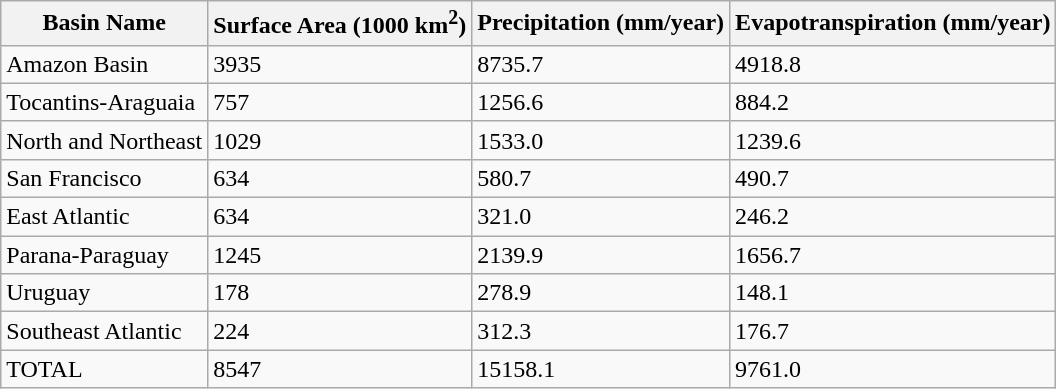<table class="wikitable">
<tr>
<th>Basin Name</th>
<th>Surface Area (1000 km<sup>2</sup>)</th>
<th>Precipitation (mm/year)</th>
<th>Evapotranspiration (mm/year)</th>
</tr>
<tr>
<td>Amazon Basin</td>
<td>3935</td>
<td>8735.7</td>
<td>4918.8</td>
</tr>
<tr>
<td>Tocantins-Araguaia</td>
<td>757</td>
<td>1256.6</td>
<td>884.2</td>
</tr>
<tr>
<td>North and Northeast</td>
<td>1029</td>
<td>1533.0</td>
<td>1239.6</td>
</tr>
<tr>
<td>San Francisco</td>
<td>634</td>
<td>580.7</td>
<td>490.7</td>
</tr>
<tr>
<td>East Atlantic</td>
<td>634</td>
<td>321.0</td>
<td>246.2</td>
</tr>
<tr>
<td>Parana-Paraguay</td>
<td>1245</td>
<td>2139.9</td>
<td>1656.7</td>
</tr>
<tr>
<td>Uruguay</td>
<td>178</td>
<td>278.9</td>
<td>148.1</td>
</tr>
<tr>
<td>Southeast Atlantic</td>
<td>224</td>
<td>312.3</td>
<td>176.7</td>
</tr>
<tr>
<td>TOTAL</td>
<td>8547</td>
<td>15158.1</td>
<td>9761.0</td>
</tr>
</table>
